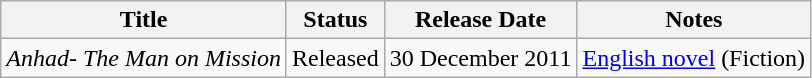<table class="wikitable">
<tr>
<th>Title</th>
<th>Status</th>
<th>Release Date</th>
<th>Notes</th>
</tr>
<tr>
<td><em>Anhad- The Man on Mission</em></td>
<td>Released</td>
<td>30 December 2011</td>
<td><a href='#'>English novel</a> (Fiction)</td>
</tr>
</table>
